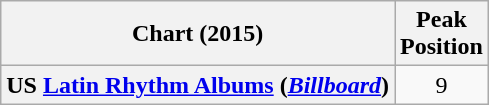<table class="wikitable plainrowheaders" style="text-align:center;">
<tr>
<th scope="col">Chart (2015)</th>
<th scope="col">Peak <br> Position</th>
</tr>
<tr>
<th scope="row">US <a href='#'>Latin Rhythm Albums</a> (<em><a href='#'>Billboard</a></em>)</th>
<td style="text-align:center;">9</td>
</tr>
</table>
